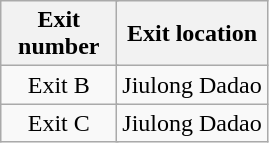<table class="wikitable">
<tr>
<th style="width:70px" colspan="2">Exit number</th>
<th>Exit location</th>
</tr>
<tr>
<td align="center" colspan="2">Exit B</td>
<td>Jiulong Dadao</td>
</tr>
<tr>
<td align="center" colspan="2">Exit C</td>
<td>Jiulong Dadao</td>
</tr>
</table>
